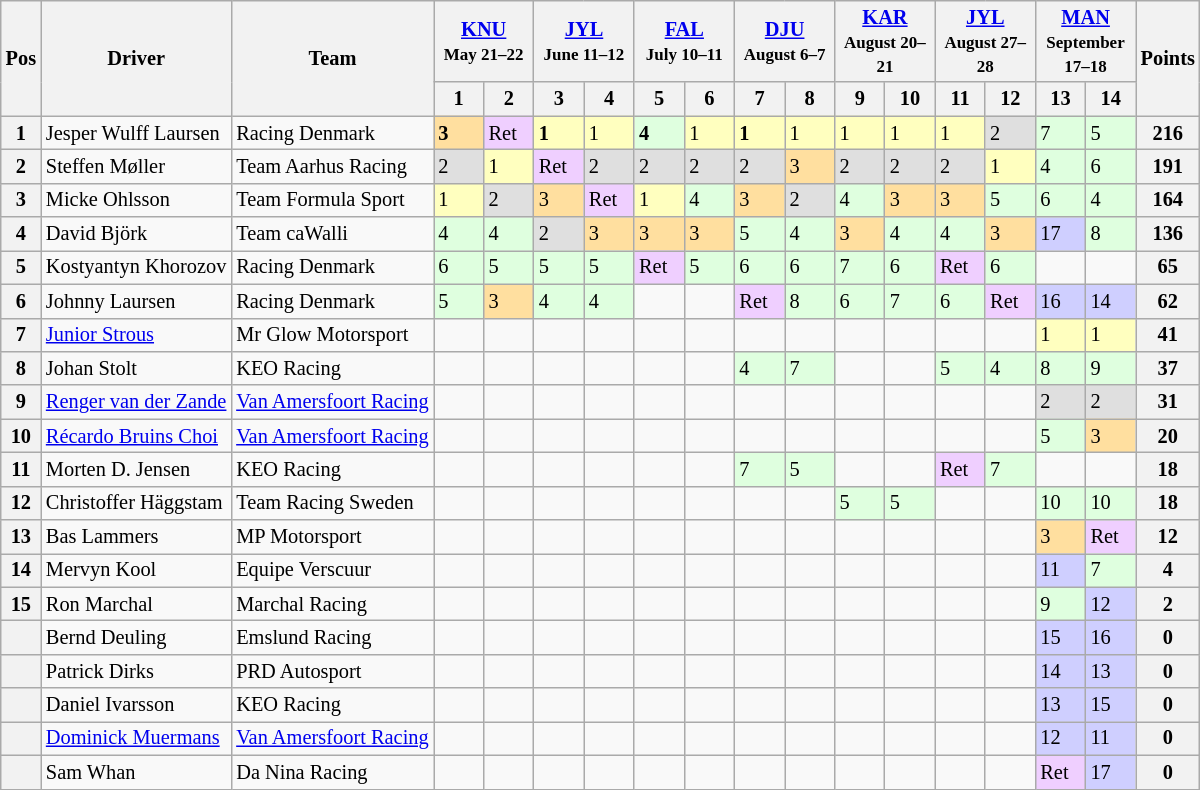<table class="wikitable" style="font-size:85%">
<tr>
<th rowspan=2>Pos</th>
<th rowspan=2>Driver</th>
<th rowspan=2>Team</th>
<th colspan=2> <a href='#'>KNU</a> <br><small>May 21–22</small></th>
<th colspan=2> <a href='#'>JYL</a> <br><small>June 11–12</small></th>
<th colspan=2> <a href='#'>FAL</a> <br><small>July 10–11</small></th>
<th colspan=2> <a href='#'>DJU</a> <br><small>August 6–7</small></th>
<th colspan=2> <a href='#'>KAR</a> <br><small>August 20–21</small></th>
<th colspan=2> <a href='#'>JYL</a> <br><small>August 27–28</small></th>
<th colspan=2> <a href='#'>MAN</a> <br><small>September 17–18</small></th>
<th rowspan=2>Points</th>
</tr>
<tr>
<th width="27">1</th>
<th width="27">2</th>
<th width="27">3</th>
<th width="27">4</th>
<th width="27">5</th>
<th width="27">6</th>
<th width="27">7</th>
<th width="27">8</th>
<th width="27">9</th>
<th width="27">10</th>
<th width="27">11</th>
<th width="27">12</th>
<th width="27">13</th>
<th width="27">14</th>
</tr>
<tr>
<th>1</th>
<td> Jesper Wulff Laursen</td>
<td>Racing Denmark</td>
<td style="background:#FFDF9F;"><strong>3</strong></td>
<td style="background:#EFCFFF;">Ret</td>
<td style="background:#FFFFBF;"><strong>1</strong></td>
<td style="background:#FFFFBF;">1</td>
<td style="background:#DFFFDF;"><strong>4</strong></td>
<td style="background:#FFFFBF;">1</td>
<td style="background:#FFFFBF;"><strong>1</strong></td>
<td style="background:#FFFFBF;">1</td>
<td style="background:#FFFFBF;">1</td>
<td style="background:#FFFFBF;">1</td>
<td style="background:#FFFFBF;">1</td>
<td style="background:#DFDFDF;">2</td>
<td style="background:#DFFFDF;">7</td>
<td style="background:#DFFFDF;">5</td>
<th>216</th>
</tr>
<tr>
<th>2</th>
<td> Steffen Møller</td>
<td>Team Aarhus Racing</td>
<td style="background:#DFDFDF;">2</td>
<td style="background:#FFFFBF;">1</td>
<td style="background:#EFCFFF;">Ret</td>
<td style="background:#DFDFDF;">2</td>
<td style="background:#DFDFDF;">2</td>
<td style="background:#DFDFDF;">2</td>
<td style="background:#DFDFDF;">2</td>
<td style="background:#FFDF9F;">3</td>
<td style="background:#DFDFDF;">2</td>
<td style="background:#DFDFDF;">2</td>
<td style="background:#DFDFDF;">2</td>
<td style="background:#FFFFBF;">1</td>
<td style="background:#DFFFDF;">4</td>
<td style="background:#DFFFDF;">6</td>
<th>191</th>
</tr>
<tr>
<th>3</th>
<td> Micke Ohlsson</td>
<td>Team Formula Sport</td>
<td style="background:#FFFFBF;">1</td>
<td style="background:#DFDFDF;">2</td>
<td style="background:#FFDF9F;">3</td>
<td style="background:#EFCFFF;">Ret</td>
<td style="background:#FFFFBF;">1</td>
<td style="background:#DFFFDF;">4</td>
<td style="background:#FFDF9F;">3</td>
<td style="background:#DFDFDF;">2</td>
<td style="background:#DFFFDF;">4</td>
<td style="background:#FFDF9F;">3</td>
<td style="background:#FFDF9F;">3</td>
<td style="background:#DFFFDF;">5</td>
<td style="background:#DFFFDF;">6</td>
<td style="background:#DFFFDF;">4</td>
<th>164</th>
</tr>
<tr>
<th>4</th>
<td> David Björk</td>
<td>Team caWalli</td>
<td style="background:#DFFFDF;">4</td>
<td style="background:#DFFFDF;">4</td>
<td style="background:#DFDFDF;">2</td>
<td style="background:#FFDF9F;">3</td>
<td style="background:#FFDF9F;">3</td>
<td style="background:#FFDF9F;">3</td>
<td style="background:#DFFFDF;">5</td>
<td style="background:#DFFFDF;">4</td>
<td style="background:#FFDF9F;">3</td>
<td style="background:#DFFFDF;">4</td>
<td style="background:#DFFFDF;">4</td>
<td style="background:#FFDF9F;">3</td>
<td style="background:#cfcfff;">17</td>
<td style="background:#DFFFDF;">8</td>
<th>136</th>
</tr>
<tr>
<th>5</th>
<td> Kostyantyn Khorozov</td>
<td>Racing Denmark</td>
<td style="background:#DFFFDF;">6</td>
<td style="background:#DFFFDF;">5</td>
<td style="background:#DFFFDF;">5</td>
<td style="background:#DFFFDF;">5</td>
<td style="background:#EFCFFF;">Ret</td>
<td style="background:#DFFFDF;">5</td>
<td style="background:#DFFFDF;">6</td>
<td style="background:#DFFFDF;">6</td>
<td style="background:#DFFFDF;">7</td>
<td style="background:#DFFFDF;">6</td>
<td style="background:#EFCFFF;">Ret</td>
<td style="background:#DFFFDF;">6</td>
<td></td>
<td></td>
<th>65</th>
</tr>
<tr>
<th>6</th>
<td> Johnny Laursen</td>
<td>Racing Denmark</td>
<td style="background:#DFFFDF;">5</td>
<td style="background:#FFDF9F;">3</td>
<td style="background:#DFFFDF;">4</td>
<td style="background:#DFFFDF;">4</td>
<td></td>
<td></td>
<td style="background:#EFCFFF;">Ret</td>
<td style="background:#DFFFDF;">8</td>
<td style="background:#DFFFDF;">6</td>
<td style="background:#DFFFDF;">7</td>
<td style="background:#DFFFDF;">6</td>
<td style="background:#EFCFFF;">Ret</td>
<td style="background:#cfcfff;">16</td>
<td style="background:#cfcfff;">14</td>
<th>62</th>
</tr>
<tr>
<th>7</th>
<td> <a href='#'>Junior Strous</a></td>
<td>Mr Glow Motorsport</td>
<td></td>
<td></td>
<td></td>
<td></td>
<td></td>
<td></td>
<td></td>
<td></td>
<td></td>
<td></td>
<td></td>
<td></td>
<td style="background:#FFFFBF;">1</td>
<td style="background:#FFFFBF;">1</td>
<th>41</th>
</tr>
<tr>
<th>8</th>
<td> Johan Stolt</td>
<td>KEO Racing</td>
<td></td>
<td></td>
<td></td>
<td></td>
<td></td>
<td></td>
<td style="background:#DFFFDF;">4</td>
<td style="background:#DFFFDF;">7</td>
<td></td>
<td></td>
<td style="background:#DFFFDF;">5</td>
<td style="background:#DFFFDF;">4</td>
<td style="background:#DFFFDF;">8</td>
<td style="background:#DFFFDF;">9</td>
<th>37</th>
</tr>
<tr>
<th>9</th>
<td> <a href='#'>Renger van der Zande</a></td>
<td><a href='#'>Van Amersfoort Racing</a></td>
<td></td>
<td></td>
<td></td>
<td></td>
<td></td>
<td></td>
<td></td>
<td></td>
<td></td>
<td></td>
<td></td>
<td></td>
<td style="background:#DFDFDF;">2</td>
<td style="background:#DFDFDF;">2</td>
<th>31</th>
</tr>
<tr>
<th>10</th>
<td> <a href='#'>Récardo Bruins Choi</a></td>
<td><a href='#'>Van Amersfoort Racing</a></td>
<td></td>
<td></td>
<td></td>
<td></td>
<td></td>
<td></td>
<td></td>
<td></td>
<td></td>
<td></td>
<td></td>
<td></td>
<td style="background:#DFFFDF;">5</td>
<td style="background:#FFDF9F;">3</td>
<th>20</th>
</tr>
<tr>
<th>11</th>
<td> Morten D. Jensen</td>
<td>KEO Racing</td>
<td></td>
<td></td>
<td></td>
<td></td>
<td></td>
<td></td>
<td style="background:#DFFFDF;">7</td>
<td style="background:#DFFFDF;">5</td>
<td></td>
<td></td>
<td style="background:#EFCFFF;">Ret</td>
<td style="background:#DFFFDF;">7</td>
<td></td>
<td></td>
<th>18</th>
</tr>
<tr>
<th>12</th>
<td> Christoffer Häggstam</td>
<td>Team Racing Sweden</td>
<td></td>
<td></td>
<td></td>
<td></td>
<td></td>
<td></td>
<td></td>
<td></td>
<td style="background:#DFFFDF;">5</td>
<td style="background:#DFFFDF;">5</td>
<td></td>
<td></td>
<td style="background:#DFFFDF;">10</td>
<td style="background:#DFFFDF;">10</td>
<th>18</th>
</tr>
<tr>
<th>13</th>
<td> Bas Lammers</td>
<td>MP Motorsport</td>
<td></td>
<td></td>
<td></td>
<td></td>
<td></td>
<td></td>
<td></td>
<td></td>
<td></td>
<td></td>
<td></td>
<td></td>
<td style="background:#FFDF9F;">3</td>
<td style="background:#EFCFFF;">Ret</td>
<th>12</th>
</tr>
<tr>
<th>14</th>
<td> Mervyn Kool</td>
<td>Equipe Verscuur</td>
<td></td>
<td></td>
<td></td>
<td></td>
<td></td>
<td></td>
<td></td>
<td></td>
<td></td>
<td></td>
<td></td>
<td></td>
<td style="background:#cfcfff;">11</td>
<td style="background:#DFFFDF;">7</td>
<th>4</th>
</tr>
<tr>
<th>15</th>
<td> Ron Marchal</td>
<td>Marchal Racing</td>
<td></td>
<td></td>
<td></td>
<td></td>
<td></td>
<td></td>
<td></td>
<td></td>
<td></td>
<td></td>
<td></td>
<td></td>
<td style="background:#DFFFDF;">9</td>
<td style="background:#cfcfff;">12</td>
<th>2</th>
</tr>
<tr>
<th></th>
<td> Bernd Deuling</td>
<td>Emslund Racing</td>
<td></td>
<td></td>
<td></td>
<td></td>
<td></td>
<td></td>
<td></td>
<td></td>
<td></td>
<td></td>
<td></td>
<td></td>
<td style="background:#cfcfff;">15</td>
<td style="background:#cfcfff;">16</td>
<th>0</th>
</tr>
<tr>
<th></th>
<td> Patrick Dirks</td>
<td>PRD Autosport</td>
<td></td>
<td></td>
<td></td>
<td></td>
<td></td>
<td></td>
<td></td>
<td></td>
<td></td>
<td></td>
<td></td>
<td></td>
<td style="background:#cfcfff;">14</td>
<td style="background:#cfcfff;">13</td>
<th>0</th>
</tr>
<tr>
<th></th>
<td> Daniel Ivarsson</td>
<td>KEO Racing</td>
<td></td>
<td></td>
<td></td>
<td></td>
<td></td>
<td></td>
<td></td>
<td></td>
<td></td>
<td></td>
<td></td>
<td></td>
<td style="background:#cfcfff;">13</td>
<td style="background:#cfcfff;">15</td>
<th>0</th>
</tr>
<tr>
<th></th>
<td> <a href='#'>Dominick Muermans</a></td>
<td><a href='#'>Van Amersfoort Racing</a></td>
<td></td>
<td></td>
<td></td>
<td></td>
<td></td>
<td></td>
<td></td>
<td></td>
<td></td>
<td></td>
<td></td>
<td></td>
<td style="background:#cfcfff;">12</td>
<td style="background:#cfcfff;">11</td>
<th>0</th>
</tr>
<tr>
<th></th>
<td> Sam Whan</td>
<td>Da Nina Racing</td>
<td></td>
<td></td>
<td></td>
<td></td>
<td></td>
<td></td>
<td></td>
<td></td>
<td></td>
<td></td>
<td></td>
<td></td>
<td style="background:#EFCFFF;">Ret</td>
<td style="background:#cfcfff;">17</td>
<th>0</th>
</tr>
</table>
